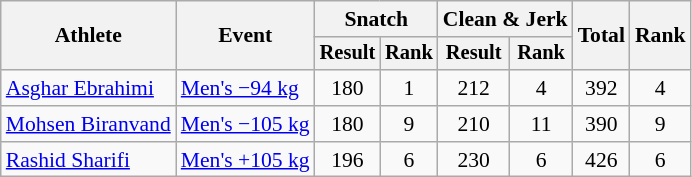<table class="wikitable" style="font-size:90%">
<tr>
<th rowspan="2">Athlete</th>
<th rowspan="2">Event</th>
<th colspan="2">Snatch</th>
<th colspan="2">Clean & Jerk</th>
<th rowspan="2">Total</th>
<th rowspan="2">Rank</th>
</tr>
<tr style="font-size:95%">
<th>Result</th>
<th>Rank</th>
<th>Result</th>
<th>Rank</th>
</tr>
<tr align=center>
<td align=left><a href='#'>Asghar Ebrahimi</a></td>
<td align=left><a href='#'>Men's −94 kg</a></td>
<td>180</td>
<td>1</td>
<td>212</td>
<td>4</td>
<td>392</td>
<td>4</td>
</tr>
<tr align=center>
<td align="left"><a href='#'>Mohsen Biranvand</a></td>
<td align="left"><a href='#'>Men's −105 kg</a></td>
<td>180</td>
<td>9</td>
<td>210</td>
<td>11</td>
<td>390</td>
<td>9</td>
</tr>
<tr align=center>
<td align=left><a href='#'>Rashid Sharifi</a></td>
<td align=left><a href='#'>Men's +105 kg</a></td>
<td>196</td>
<td>6</td>
<td>230</td>
<td>6</td>
<td>426</td>
<td>6</td>
</tr>
</table>
